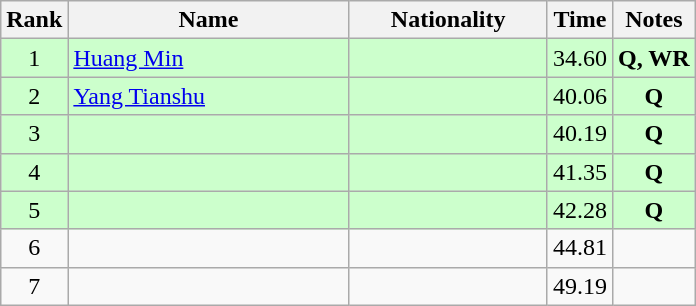<table class="wikitable sortable" style="text-align:center">
<tr>
<th>Rank</th>
<th style="width:180px">Name</th>
<th style="width:125px">Nationality</th>
<th>Time</th>
<th>Notes</th>
</tr>
<tr style="background:#cfc;">
<td>1</td>
<td style="text-align:left;"><a href='#'>Huang Min</a></td>
<td style="text-align:left;"></td>
<td>34.60</td>
<td><strong>Q, WR</strong></td>
</tr>
<tr style="background:#cfc;">
<td>2</td>
<td style="text-align:left;"><a href='#'>Yang Tianshu</a></td>
<td style="text-align:left;"></td>
<td>40.06</td>
<td><strong>Q</strong></td>
</tr>
<tr style="background:#cfc;">
<td>3</td>
<td style="text-align:left;"></td>
<td style="text-align:left;"></td>
<td>40.19</td>
<td><strong>Q</strong></td>
</tr>
<tr style="background:#cfc;">
<td>4</td>
<td style="text-align:left;"></td>
<td style="text-align:left;"></td>
<td>41.35</td>
<td><strong>Q</strong></td>
</tr>
<tr style="background:#cfc;">
<td>5</td>
<td style="text-align:left;"></td>
<td style="text-align:left;"></td>
<td>42.28</td>
<td><strong>Q</strong></td>
</tr>
<tr>
<td>6</td>
<td style="text-align:left;"></td>
<td style="text-align:left;"></td>
<td>44.81</td>
<td></td>
</tr>
<tr>
<td>7</td>
<td style="text-align:left;"></td>
<td style="text-align:left;"></td>
<td>49.19</td>
<td></td>
</tr>
</table>
